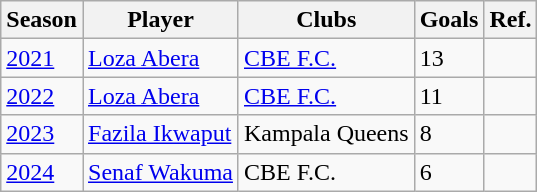<table class="wikitable">
<tr>
<th>Season</th>
<th>Player</th>
<th>Clubs</th>
<th>Goals</th>
<th>Ref.</th>
</tr>
<tr>
<td><a href='#'>2021</a></td>
<td><a href='#'>Loza Abera</a></td>
<td> <a href='#'>CBE F.C.</a></td>
<td>13</td>
<td></td>
</tr>
<tr>
<td><a href='#'>2022</a></td>
<td><a href='#'>Loza Abera</a></td>
<td> <a href='#'>CBE F.C.</a></td>
<td>11</td>
<td></td>
</tr>
<tr>
<td><a href='#'>2023</a></td>
<td>  <a href='#'>Fazila Ikwaput</a></td>
<td> Kampala Queens</td>
<td>8</td>
<td></td>
</tr>
<tr>
<td><a href='#'>2024</a></td>
<td> <a href='#'>Senaf Wakuma</a></td>
<td> CBE F.C.</td>
<td>6</td>
<td></td>
</tr>
</table>
